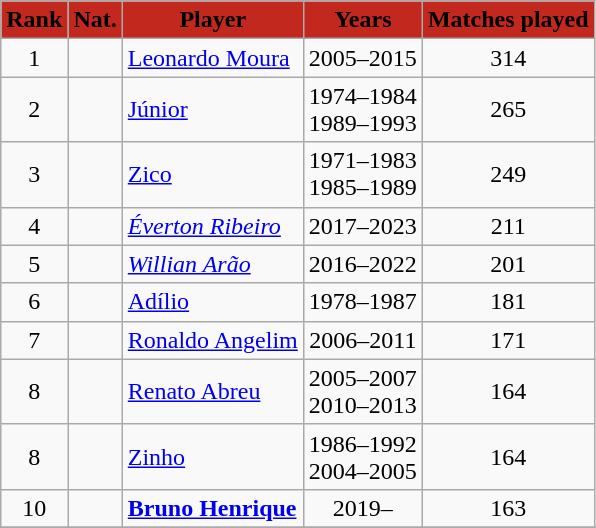<table class="wikitable">
<tr style="background:#C3281E; text-align:center;">
<td><span><strong>Rank</strong></span></td>
<td><span><strong>Nat.</strong></span></td>
<td><span><strong>Player</strong></span></td>
<td><span><strong>Years</strong></span></td>
<td><span><strong>Matches played</strong></span></td>
</tr>
<tr>
<td align=center>1</td>
<td align=left></td>
<td align=left><a href='#'>Leonardo Moura</a></td>
<td align=center>2005–2015</td>
<td align=center>314</td>
</tr>
<tr>
<td align=center>2</td>
<td align=left></td>
<td align=left><a href='#'>Júnior</a></td>
<td align=center>1974–1984<br>1989–1993</td>
<td align=center>265</td>
</tr>
<tr>
<td align=center>3</td>
<td align=left></td>
<td align=left><a href='#'>Zico</a></td>
<td align=center>1971–1983<br>1985–1989</td>
<td align=center>249</td>
</tr>
<tr>
<td align=center>4</td>
<td align=left></td>
<td align=left><em><a href='#'>Éverton Ribeiro</a></em></td>
<td align=center>2017–2023</td>
<td align=center>211</td>
</tr>
<tr>
<td align=center>5</td>
<td align=left></td>
<td align=left><em><a href='#'>Willian Arão</a></em></td>
<td align=center>2016–2022</td>
<td align=center>201</td>
</tr>
<tr>
<td align=center>6</td>
<td align=left></td>
<td align=left><a href='#'>Adílio</a></td>
<td align=center>1978–1987</td>
<td align=center>181</td>
</tr>
<tr>
<td align=center>7</td>
<td align=left></td>
<td align=left><a href='#'>Ronaldo Angelim</a></td>
<td align=center>2006–2011</td>
<td align=center>171</td>
</tr>
<tr>
<td align=center>8</td>
<td align=left></td>
<td align=left><a href='#'>Renato Abreu</a></td>
<td align=center>2005–2007<br>2010–2013</td>
<td align=center>164</td>
</tr>
<tr>
<td align=center>8</td>
<td align=left></td>
<td align=left><a href='#'>Zinho</a></td>
<td align=center>1986–1992<br>2004–2005</td>
<td align=center>164</td>
</tr>
<tr>
<td align=center>10</td>
<td align=left></td>
<td align=left><strong><a href='#'>Bruno Henrique</a></strong></td>
<td align=center>2019–</td>
<td align=center>163</td>
</tr>
<tr>
</tr>
</table>
